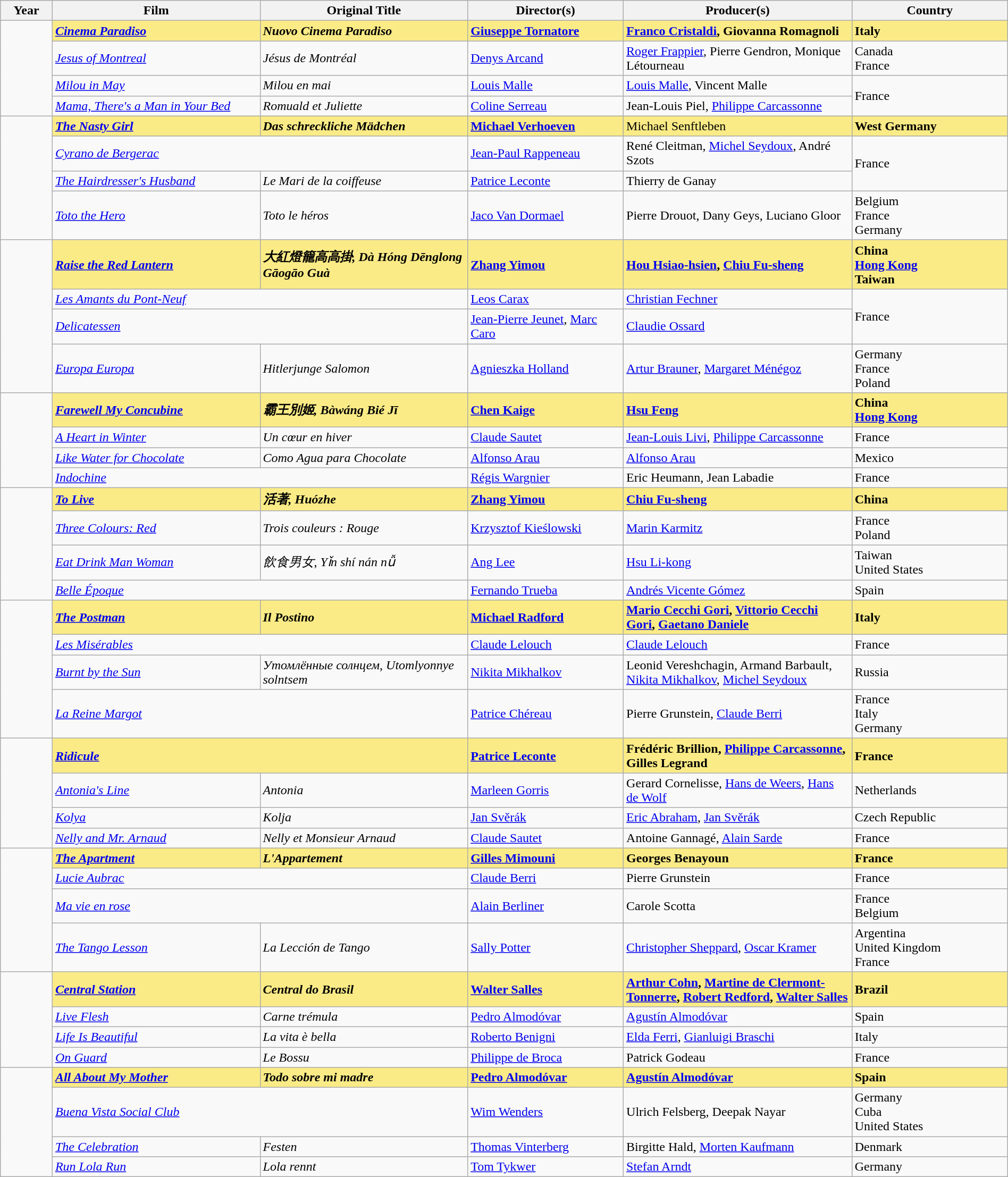<table class="wikitable" style="width:100%;" cellpadding="5">
<tr>
<th style="width:5%;">Year</th>
<th style="width:20%;">Film</th>
<th style="width:20%;">Original Title</th>
<th style="width:15%;">Director(s)</th>
<th style="width:22%;">Producer(s)</th>
<th style="width:15%;">Country</th>
</tr>
<tr>
<td rowspan="4"></td>
<td style="background:#FAEB86"><strong><em><a href='#'>Cinema Paradiso</a></em></strong></td>
<td style="background:#FAEB86"><strong><em>Nuovo Cinema Paradiso</em></strong></td>
<td style="background:#FAEB86"><strong><a href='#'>Giuseppe Tornatore</a></strong></td>
<td style="background:#FAEB86"><strong><a href='#'>Franco Cristaldi</a>, Giovanna Romagnoli</strong></td>
<td style="background:#FAEB86"><strong>Italy</strong></td>
</tr>
<tr>
<td><em><a href='#'>Jesus of Montreal</a></em></td>
<td><em>Jésus de Montréal</em></td>
<td><a href='#'>Denys Arcand</a></td>
<td><a href='#'>Roger Frappier</a>, Pierre Gendron, Monique Létourneau</td>
<td>Canada<br>France</td>
</tr>
<tr>
<td><em><a href='#'>Milou in May</a></em></td>
<td><em>Milou en mai</em></td>
<td><a href='#'>Louis Malle</a></td>
<td><a href='#'>Louis Malle</a>, Vincent Malle</td>
<td rowspan="2">France</td>
</tr>
<tr>
<td><em><a href='#'>Mama, There's a Man in Your Bed</a></em></td>
<td><em>Romuald et Juliette</em></td>
<td><a href='#'>Coline Serreau</a></td>
<td>Jean-Louis Piel, <a href='#'>Philippe Carcassonne</a></td>
</tr>
<tr>
<td rowspan="4"></td>
<td style="background:#FAEB86"><strong><em><a href='#'>The Nasty Girl</a></em></strong></td>
<td style="background:#FAEB86"><strong><em>Das schreckliche Mädchen</em></strong></td>
<td style="background:#FAEB86"><strong><a href='#'>Michael Verhoeven</a></strong></td>
<td style="background:#FAEB86">Michael Senftleben</td>
<td style="background:#FAEB86"><strong>West Germany</strong></td>
</tr>
<tr>
<td colspan="2"><em><a href='#'>Cyrano de Bergerac</a></em></td>
<td><a href='#'>Jean-Paul Rappeneau</a></td>
<td>René Cleitman, <a href='#'>Michel Seydoux</a>, André Szots</td>
<td rowspan="2">France</td>
</tr>
<tr>
<td><em><a href='#'>The Hairdresser's Husband</a></em></td>
<td><em>Le Mari de la coiffeuse</em></td>
<td><a href='#'>Patrice Leconte</a></td>
<td>Thierry de Ganay</td>
</tr>
<tr>
<td><em><a href='#'>Toto the Hero</a></em></td>
<td><em>Toto le héros</em></td>
<td><a href='#'>Jaco Van Dormael</a></td>
<td>Pierre Drouot, Dany Geys, Luciano Gloor</td>
<td>Belgium<br>France<br>Germany</td>
</tr>
<tr>
<td rowspan="4"></td>
<td style="background:#FAEB86"><strong><em><a href='#'>Raise the Red Lantern</a></em></strong></td>
<td style="background:#FAEB86"><strong><em>大紅燈籠高高掛<em>, </em>Dà Hóng Dēnglong Gāogāo Guà</em></strong></td>
<td style="background:#FAEB86"><strong><a href='#'>Zhang Yimou</a></strong></td>
<td style="background:#FAEB86"><strong><a href='#'>Hou Hsiao-hsien</a>, <a href='#'>Chiu Fu-sheng</a></strong></td>
<td style="background:#FAEB86"><strong>China<br><a href='#'>Hong Kong</a><br>Taiwan</strong></td>
</tr>
<tr>
<td colspan="2"><em><a href='#'>Les Amants du Pont-Neuf</a></em></td>
<td><a href='#'>Leos Carax</a></td>
<td><a href='#'>Christian Fechner</a></td>
<td rowspan="2">France</td>
</tr>
<tr>
<td colspan="2"><em><a href='#'>Delicatessen</a></em></td>
<td><a href='#'>Jean-Pierre Jeunet</a>, <a href='#'>Marc Caro</a></td>
<td><a href='#'>Claudie Ossard</a></td>
</tr>
<tr>
<td><em><a href='#'>Europa Europa</a></em></td>
<td><em>Hitlerjunge Salomon</em></td>
<td><a href='#'>Agnieszka Holland</a></td>
<td><a href='#'>Artur Brauner</a>, <a href='#'>Margaret Ménégoz</a></td>
<td>Germany<br>France<br>Poland</td>
</tr>
<tr>
<td rowspan="4"></td>
<td style="background:#FAEB86"><strong><em><a href='#'>Farewell My Concubine</a></em></strong></td>
<td style="background:#FAEB86"><strong><em>霸王別姬<em>, </em>Bàwáng Bié Jī</em></strong></td>
<td style="background:#FAEB86"><strong><a href='#'>Chen Kaige</a></strong></td>
<td style="background:#FAEB86"><strong><a href='#'>Hsu Feng</a></strong></td>
<td style="background:#FAEB86"><strong>China<br><a href='#'>Hong Kong</a></strong></td>
</tr>
<tr>
<td><em><a href='#'>A Heart in Winter</a></em></td>
<td><em>Un cœur en hiver</em></td>
<td><a href='#'>Claude Sautet</a></td>
<td><a href='#'>Jean-Louis Livi</a>, <a href='#'>Philippe Carcassonne</a></td>
<td>France</td>
</tr>
<tr>
<td><em><a href='#'>Like Water for Chocolate</a></em></td>
<td><em>Como Agua para Chocolate</em></td>
<td><a href='#'>Alfonso Arau</a></td>
<td><a href='#'>Alfonso Arau</a></td>
<td>Mexico</td>
</tr>
<tr>
<td colspan="2"><em><a href='#'>Indochine</a></em></td>
<td><a href='#'>Régis Wargnier</a></td>
<td>Eric Heumann, Jean Labadie</td>
<td>France</td>
</tr>
<tr>
<td rowspan="4"></td>
<td style="background:#FAEB86"><strong><em><a href='#'>To Live</a></em></strong></td>
<td style="background:#FAEB86"><strong><em>活著<em>, </em>Huózhe</em></strong></td>
<td style="background:#FAEB86"><strong><a href='#'>Zhang Yimou</a></strong></td>
<td style="background:#FAEB86"><strong><a href='#'>Chiu Fu-sheng</a></strong></td>
<td style="background:#FAEB86"><strong>China</strong></td>
</tr>
<tr>
<td><em><a href='#'>Three Colours: Red</a></em></td>
<td><em>Trois couleurs : Rouge</em></td>
<td><a href='#'>Krzysztof Kieślowski</a></td>
<td><a href='#'>Marin Karmitz</a></td>
<td>France<br>Poland</td>
</tr>
<tr>
<td><em><a href='#'>Eat Drink Man Woman</a></em></td>
<td><em>飲食男女</em>, <em>Yǐn shí nán nǚ</em></td>
<td><a href='#'>Ang Lee</a></td>
<td><a href='#'>Hsu Li-kong</a></td>
<td>Taiwan<br> United States</td>
</tr>
<tr>
<td colspan="2"><em><a href='#'>Belle Époque</a></em></td>
<td><a href='#'>Fernando Trueba</a></td>
<td><a href='#'>Andrés Vicente Gómez</a></td>
<td>Spain</td>
</tr>
<tr>
<td rowspan="4"></td>
<td style="background:#FAEB86"><strong><em><a href='#'>The Postman</a></em></strong></td>
<td style="background:#FAEB86"><strong><em>Il Postino</em></strong></td>
<td style="background:#FAEB86"><strong><a href='#'>Michael Radford</a></strong></td>
<td style="background:#FAEB86"><strong><a href='#'>Mario Cecchi Gori</a>, <a href='#'>Vittorio Cecchi Gori</a>, <a href='#'>Gaetano Daniele</a></strong></td>
<td style="background:#FAEB86"><strong>Italy</strong></td>
</tr>
<tr>
<td colspan="2"><em><a href='#'>Les Misérables</a></em></td>
<td><a href='#'>Claude Lelouch</a></td>
<td><a href='#'>Claude Lelouch</a></td>
<td>France</td>
</tr>
<tr>
<td><em><a href='#'>Burnt by the Sun</a></em></td>
<td><em>Утомлённые солнцем</em>, <em>Utomlyonnye solntsem</em></td>
<td><a href='#'>Nikita Mikhalkov</a></td>
<td>Leonid Vereshchagin, Armand Barbault, <a href='#'>Nikita Mikhalkov</a>, <a href='#'>Michel Seydoux</a></td>
<td>Russia</td>
</tr>
<tr>
<td colspan="2"><em><a href='#'>La Reine Margot</a></em></td>
<td><a href='#'>Patrice Chéreau</a></td>
<td>Pierre Grunstein, <a href='#'>Claude Berri</a></td>
<td>France<br>Italy<br>Germany</td>
</tr>
<tr>
<td rowspan="4"></td>
<td colspan="2" style="background:#FAEB86"><strong><em><a href='#'>Ridicule</a></em></strong></td>
<td style="background:#FAEB86"><strong><a href='#'>Patrice Leconte</a></strong></td>
<td style="background:#FAEB86"><strong>Frédéric Brillion, <a href='#'>Philippe Carcassonne</a>, Gilles Legrand</strong></td>
<td style="background:#FAEB86"><strong>France</strong></td>
</tr>
<tr>
<td><em><a href='#'>Antonia's Line</a></em></td>
<td><em>Antonia</em></td>
<td><a href='#'>Marleen Gorris</a></td>
<td>Gerard Cornelisse, <a href='#'>Hans de Weers</a>, <a href='#'>Hans de Wolf</a></td>
<td>Netherlands</td>
</tr>
<tr>
<td><em><a href='#'>Kolya</a></em></td>
<td><em>Kolja</em></td>
<td><a href='#'>Jan Svěrák</a></td>
<td><a href='#'>Eric Abraham</a>, <a href='#'>Jan Svěrák</a></td>
<td>Czech Republic</td>
</tr>
<tr>
<td><em><a href='#'>Nelly and Mr. Arnaud</a></em></td>
<td><em>Nelly et Monsieur Arnaud</em></td>
<td><a href='#'>Claude Sautet</a></td>
<td>Antoine Gannagé, <a href='#'>Alain Sarde</a></td>
<td>France</td>
</tr>
<tr>
<td rowspan="4"></td>
<td style="background:#FAEB86"><strong><em><a href='#'>The Apartment</a></em></strong></td>
<td style="background:#FAEB86"><strong><em>L'Appartement</em></strong></td>
<td style="background:#FAEB86"><strong><a href='#'>Gilles Mimouni</a></strong></td>
<td style="background:#FAEB86"><strong>Georges Benayoun</strong></td>
<td style="background:#FAEB86"><strong>France</strong></td>
</tr>
<tr>
<td colspan="2"><em><a href='#'>Lucie Aubrac</a></em></td>
<td><a href='#'>Claude Berri</a></td>
<td>Pierre Grunstein</td>
<td>France</td>
</tr>
<tr>
<td colspan="2"><em><a href='#'>Ma vie en rose</a></em></td>
<td><a href='#'>Alain Berliner</a></td>
<td>Carole Scotta</td>
<td>France<br>Belgium</td>
</tr>
<tr>
<td><em><a href='#'>The Tango Lesson</a></em></td>
<td><em>La Lección de Tango</em></td>
<td><a href='#'>Sally Potter</a></td>
<td><a href='#'>Christopher Sheppard</a>, <a href='#'>Oscar Kramer</a></td>
<td>Argentina<br>United Kingdom<br>France</td>
</tr>
<tr>
<td rowspan="4"></td>
<td style="background:#FAEB86"><strong><em><a href='#'>Central Station</a></em></strong></td>
<td style="background:#FAEB86"><strong><em>Central do Brasil</em></strong></td>
<td style="background:#FAEB86"><strong><a href='#'>Walter Salles</a></strong></td>
<td style="background:#FAEB86"><strong><a href='#'>Arthur Cohn</a>, <a href='#'>Martine de Clermont-Tonnerre</a>, <a href='#'>Robert Redford</a>, <a href='#'>Walter Salles</a></strong></td>
<td style="background:#FAEB86"><strong>Brazil</strong></td>
</tr>
<tr>
<td><em><a href='#'>Live Flesh</a></em></td>
<td><em>Carne trémula</em></td>
<td><a href='#'>Pedro Almodóvar</a></td>
<td><a href='#'>Agustín Almodóvar</a></td>
<td>Spain</td>
</tr>
<tr>
<td><em><a href='#'>Life Is Beautiful</a></em></td>
<td><em>La vita è bella</em></td>
<td><a href='#'>Roberto Benigni</a></td>
<td><a href='#'>Elda Ferri</a>, <a href='#'>Gianluigi Braschi</a></td>
<td>Italy</td>
</tr>
<tr>
<td><em><a href='#'>On Guard</a></em></td>
<td><em>Le Bossu</em></td>
<td><a href='#'>Philippe de Broca</a></td>
<td>Patrick Godeau</td>
<td>France</td>
</tr>
<tr>
<td rowspan="4"></td>
<td style="background:#FAEB86"><strong><em><a href='#'>All About My Mother</a></em></strong></td>
<td style="background:#FAEB86"><strong><em>Todo sobre mi madre</em></strong></td>
<td style="background:#FAEB86"><strong><a href='#'>Pedro Almodóvar</a></strong></td>
<td style="background:#FAEB86"><strong><a href='#'>Agustín Almodóvar</a></strong></td>
<td style="background:#FAEB86"><strong>Spain</strong></td>
</tr>
<tr>
<td colspan="2"><em><a href='#'>Buena Vista Social Club</a></em></td>
<td><a href='#'>Wim Wenders</a></td>
<td>Ulrich Felsberg, Deepak Nayar</td>
<td>Germany<br>Cuba<br>United States</td>
</tr>
<tr>
<td><em><a href='#'>The Celebration</a></em></td>
<td><em>Festen</em></td>
<td><a href='#'>Thomas Vinterberg</a></td>
<td>Birgitte Hald, <a href='#'>Morten Kaufmann</a></td>
<td>Denmark</td>
</tr>
<tr>
<td><em><a href='#'>Run Lola Run</a></em></td>
<td><em>Lola rennt</em></td>
<td><a href='#'>Tom Tykwer</a></td>
<td><a href='#'>Stefan Arndt</a></td>
<td>Germany</td>
</tr>
</table>
